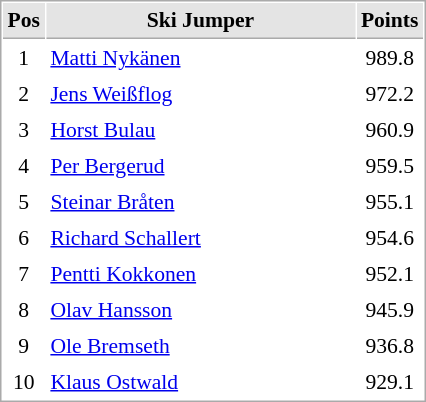<table cellspacing="1" cellpadding="3" style="border:1px solid #AAAAAA;font-size:90%">
<tr bgcolor="#E4E4E4">
<th style="border-bottom:1px solid #AAAAAA" width=10>Pos</th>
<th style="border-bottom:1px solid #AAAAAA" width=200>Ski Jumper</th>
<th style="border-bottom:1px solid #AAAAAA" width=20>Points</th>
</tr>
<tr align="center">
<td>1</td>
<td align="left"> <a href='#'>Matti Nykänen</a></td>
<td>989.8</td>
</tr>
<tr align="center">
<td>2</td>
<td align="left"> <a href='#'>Jens Weißflog</a></td>
<td>972.2</td>
</tr>
<tr align="center">
<td>3</td>
<td align="left"> <a href='#'>Horst Bulau</a></td>
<td>960.9</td>
</tr>
<tr align="center">
<td>4</td>
<td align="left"> <a href='#'>Per Bergerud</a></td>
<td>959.5</td>
</tr>
<tr align="center">
<td>5</td>
<td align="left"> <a href='#'>Steinar Bråten</a></td>
<td>955.1</td>
</tr>
<tr align="center">
<td>6</td>
<td align="left"> <a href='#'>Richard Schallert</a></td>
<td>954.6</td>
</tr>
<tr align="center">
<td>7</td>
<td align="left"> <a href='#'>Pentti Kokkonen</a></td>
<td>952.1</td>
</tr>
<tr align="center">
<td>8</td>
<td align="left"> <a href='#'>Olav Hansson</a></td>
<td>945.9</td>
</tr>
<tr align="center">
<td>9</td>
<td align="left"> <a href='#'>Ole Bremseth</a></td>
<td>936.8</td>
</tr>
<tr align="center">
<td>10</td>
<td align="left"> <a href='#'>Klaus Ostwald</a></td>
<td>929.1</td>
</tr>
</table>
